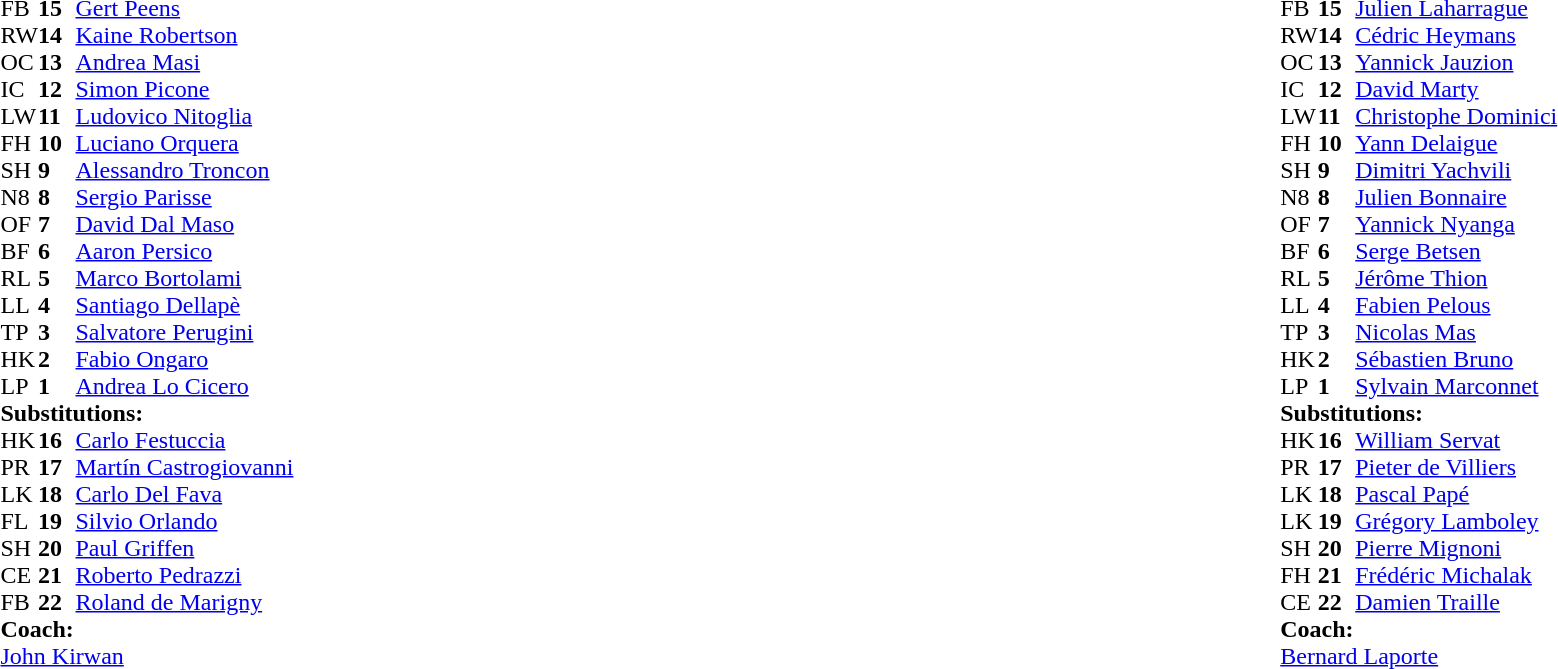<table width="100%">
<tr>
<td style="vertical-align:top" width="50%"><br><table cellspacing="0" cellpadding="0">
<tr>
<th width="25"></th>
<th width="25"></th>
</tr>
<tr>
<td>FB</td>
<td><strong>15</strong></td>
<td><a href='#'>Gert Peens</a></td>
</tr>
<tr>
<td>RW</td>
<td><strong>14</strong></td>
<td><a href='#'>Kaine Robertson</a></td>
<td></td>
<td></td>
<td></td>
<td></td>
</tr>
<tr>
<td>OC</td>
<td><strong>13</strong></td>
<td><a href='#'>Andrea Masi</a></td>
</tr>
<tr>
<td>IC</td>
<td><strong>12</strong></td>
<td><a href='#'>Simon Picone</a></td>
<td></td>
<td colspan="2"></td>
</tr>
<tr>
<td>LW</td>
<td><strong>11</strong></td>
<td><a href='#'>Ludovico Nitoglia</a></td>
</tr>
<tr>
<td>FH</td>
<td><strong>10</strong></td>
<td><a href='#'>Luciano Orquera</a></td>
</tr>
<tr>
<td>SH</td>
<td><strong>9</strong></td>
<td><a href='#'>Alessandro Troncon</a></td>
<td></td>
<td></td>
</tr>
<tr>
<td>N8</td>
<td><strong>8</strong></td>
<td><a href='#'>Sergio Parisse</a></td>
</tr>
<tr>
<td>OF</td>
<td><strong>7</strong></td>
<td><a href='#'>David Dal Maso</a></td>
<td></td>
<td></td>
</tr>
<tr>
<td>BF</td>
<td><strong>6</strong></td>
<td><a href='#'>Aaron Persico</a></td>
</tr>
<tr>
<td>RL</td>
<td><strong>5</strong></td>
<td><a href='#'>Marco Bortolami</a></td>
</tr>
<tr>
<td>LL</td>
<td><strong>4</strong></td>
<td><a href='#'>Santiago Dellapè</a></td>
<td></td>
<td colspan="2"></td>
<td></td>
</tr>
<tr>
<td>TP</td>
<td><strong>3</strong></td>
<td><a href='#'>Salvatore Perugini</a></td>
</tr>
<tr>
<td>HK</td>
<td><strong>2</strong></td>
<td><a href='#'>Fabio Ongaro</a></td>
<td></td>
<td></td>
</tr>
<tr>
<td>LP</td>
<td><strong>1</strong></td>
<td><a href='#'>Andrea Lo Cicero</a></td>
<td></td>
<td></td>
</tr>
<tr>
<td colspan="4"><strong>Substitutions:</strong></td>
</tr>
<tr>
<td>HK</td>
<td><strong>16</strong></td>
<td><a href='#'>Carlo Festuccia</a></td>
<td></td>
<td></td>
</tr>
<tr>
<td>PR</td>
<td><strong>17</strong></td>
<td><a href='#'>Martín Castrogiovanni</a></td>
<td></td>
<td></td>
</tr>
<tr>
<td>LK</td>
<td><strong>18</strong></td>
<td><a href='#'>Carlo Del Fava</a></td>
<td></td>
<td></td>
<td></td>
<td></td>
</tr>
<tr>
<td>FL</td>
<td><strong>19</strong></td>
<td><a href='#'>Silvio Orlando</a></td>
<td></td>
<td></td>
</tr>
<tr>
<td>SH</td>
<td><strong>20</strong></td>
<td><a href='#'>Paul Griffen</a></td>
<td></td>
<td></td>
</tr>
<tr>
<td>CE</td>
<td><strong>21</strong></td>
<td><a href='#'>Roberto Pedrazzi</a></td>
<td></td>
<td></td>
<td></td>
<td></td>
</tr>
<tr>
<td>FB</td>
<td><strong>22</strong></td>
<td><a href='#'>Roland de Marigny</a></td>
</tr>
<tr>
<td colspan="4"><strong>Coach:</strong></td>
</tr>
<tr>
<td colspan="4"><a href='#'>John Kirwan</a></td>
</tr>
</table>
</td>
<td style="vertical-align:top"></td>
<td style="vertical-align:top" width="50%"><br><table cellspacing="0" cellpadding="0" align="center">
<tr>
<th width="25"></th>
<th width="25"></th>
</tr>
<tr>
<td>FB</td>
<td><strong>15</strong></td>
<td><a href='#'>Julien Laharrague</a></td>
</tr>
<tr>
<td>RW</td>
<td><strong>14</strong></td>
<td><a href='#'>Cédric Heymans</a></td>
</tr>
<tr>
<td>OC</td>
<td><strong>13</strong></td>
<td><a href='#'>Yannick Jauzion</a></td>
</tr>
<tr>
<td>IC</td>
<td><strong>12</strong></td>
<td><a href='#'>David Marty</a></td>
</tr>
<tr>
<td>LW</td>
<td><strong>11</strong></td>
<td><a href='#'>Christophe Dominici</a></td>
<td></td>
<td></td>
</tr>
<tr>
<td>FH</td>
<td><strong>10</strong></td>
<td><a href='#'>Yann Delaigue</a></td>
<td></td>
<td></td>
</tr>
<tr>
<td>SH</td>
<td><strong>9</strong></td>
<td><a href='#'>Dimitri Yachvili</a></td>
<td></td>
<td></td>
</tr>
<tr>
<td>N8</td>
<td><strong>8</strong></td>
<td><a href='#'>Julien Bonnaire</a></td>
</tr>
<tr>
<td>OF</td>
<td><strong>7</strong></td>
<td><a href='#'>Yannick Nyanga</a></td>
<td></td>
<td></td>
</tr>
<tr>
<td>BF</td>
<td><strong>6</strong></td>
<td><a href='#'>Serge Betsen</a></td>
</tr>
<tr>
<td>RL</td>
<td><strong>5</strong></td>
<td><a href='#'>Jérôme Thion</a></td>
</tr>
<tr>
<td>LL</td>
<td><strong>4</strong></td>
<td><a href='#'>Fabien Pelous</a></td>
</tr>
<tr>
<td>TP</td>
<td><strong>3</strong></td>
<td><a href='#'>Nicolas Mas</a></td>
<td></td>
<td></td>
</tr>
<tr>
<td>HK</td>
<td><strong>2</strong></td>
<td><a href='#'>Sébastien Bruno</a></td>
<td></td>
<td></td>
</tr>
<tr>
<td>LP</td>
<td><strong>1</strong></td>
<td><a href='#'>Sylvain Marconnet</a></td>
</tr>
<tr>
<td colspan="4"><strong>Substitutions:</strong></td>
</tr>
<tr>
<td>HK</td>
<td><strong>16</strong></td>
<td><a href='#'>William Servat</a></td>
<td></td>
<td></td>
</tr>
<tr>
<td>PR</td>
<td><strong>17</strong></td>
<td><a href='#'>Pieter de Villiers</a></td>
<td></td>
<td></td>
</tr>
<tr>
<td>LK</td>
<td><strong>18</strong></td>
<td><a href='#'>Pascal Papé</a></td>
</tr>
<tr>
<td>LK</td>
<td><strong>19</strong></td>
<td><a href='#'>Grégory Lamboley</a></td>
<td></td>
<td></td>
</tr>
<tr>
<td>SH</td>
<td><strong>20</strong></td>
<td><a href='#'>Pierre Mignoni</a></td>
<td></td>
<td></td>
</tr>
<tr>
<td>FH</td>
<td><strong>21</strong></td>
<td><a href='#'>Frédéric Michalak</a></td>
<td></td>
<td></td>
</tr>
<tr>
<td>CE</td>
<td><strong>22</strong></td>
<td><a href='#'>Damien Traille</a></td>
<td></td>
<td></td>
</tr>
<tr>
<td colspan="4"><strong>Coach:</strong></td>
</tr>
<tr>
<td colspan="4"><a href='#'>Bernard Laporte</a></td>
</tr>
</table>
</td>
</tr>
</table>
